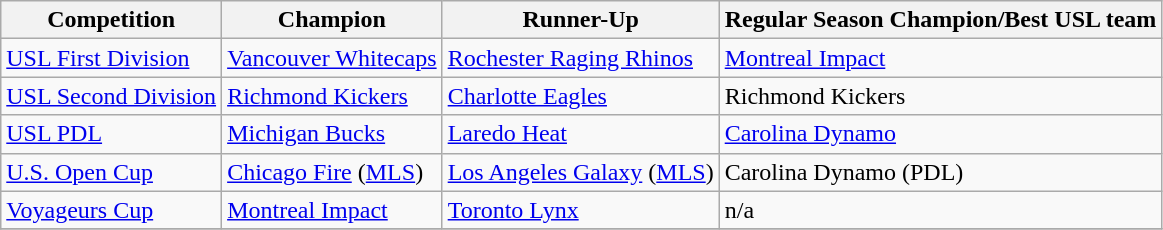<table class="wikitable">
<tr>
<th>Competition</th>
<th>Champion</th>
<th>Runner-Up</th>
<th>Regular Season Champion/Best USL team</th>
</tr>
<tr>
<td><a href='#'>USL First Division</a></td>
<td><a href='#'>Vancouver Whitecaps</a></td>
<td><a href='#'>Rochester Raging Rhinos</a></td>
<td><a href='#'>Montreal Impact</a></td>
</tr>
<tr>
<td><a href='#'>USL Second Division</a></td>
<td><a href='#'>Richmond Kickers</a></td>
<td><a href='#'>Charlotte Eagles</a></td>
<td>Richmond Kickers</td>
</tr>
<tr>
<td><a href='#'>USL PDL</a></td>
<td><a href='#'>Michigan Bucks</a></td>
<td><a href='#'>Laredo Heat</a></td>
<td><a href='#'>Carolina Dynamo</a></td>
</tr>
<tr>
<td><a href='#'>U.S. Open Cup</a></td>
<td><a href='#'>Chicago Fire</a> (<a href='#'>MLS</a>)</td>
<td><a href='#'>Los Angeles Galaxy</a> (<a href='#'>MLS</a>)</td>
<td>Carolina Dynamo (PDL)</td>
</tr>
<tr>
<td><a href='#'>Voyageurs Cup</a></td>
<td><a href='#'>Montreal Impact</a></td>
<td><a href='#'>Toronto Lynx</a></td>
<td>n/a</td>
</tr>
<tr>
</tr>
</table>
